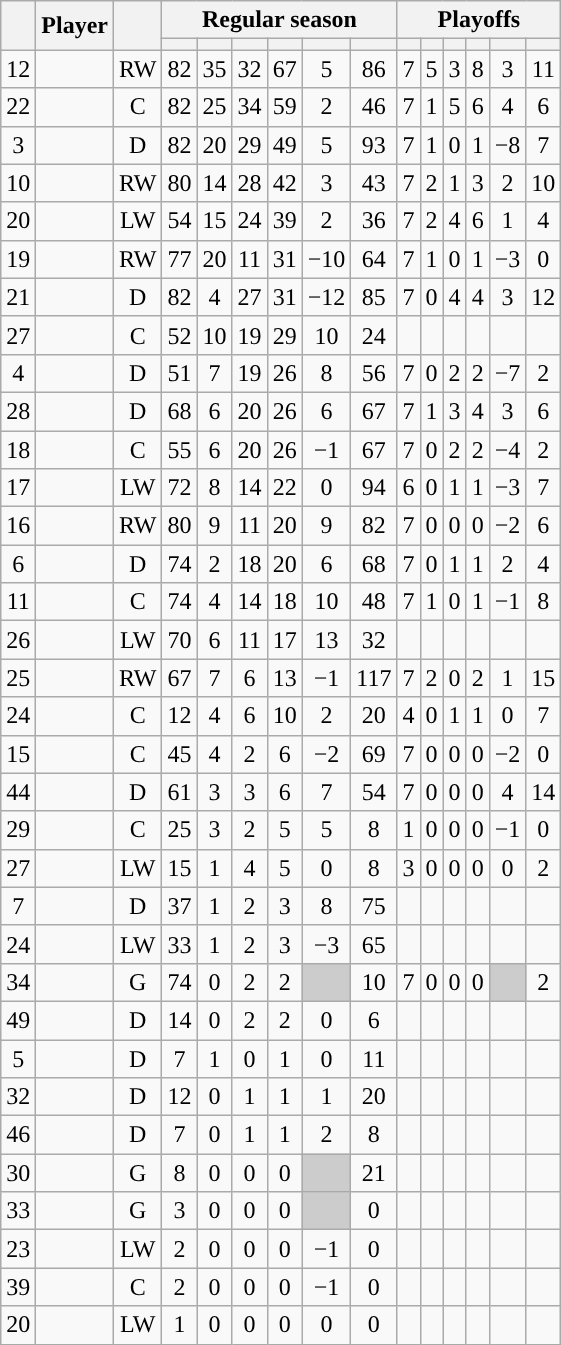<table class="wikitable sortable plainrowheaders" style="text-align:center;">
<tr>
<th scope="col" data-sort-type="number" rowspan="2"></th>
<th scope="col" rowspan="2">Player</th>
<th scope="col" rowspan="2"></th>
<th scope=colgroup colspan=6>Regular season</th>
<th scope=colgroup colspan=6>Playoffs</th>
</tr>
<tr>
<th scope="col" data-sort-type="number"></th>
<th scope="col" data-sort-type="number"></th>
<th scope="col" data-sort-type="number"></th>
<th scope="col" data-sort-type="number"></th>
<th scope="col" data-sort-type="number"></th>
<th scope="col" data-sort-type="number"></th>
<th scope="col" data-sort-type="number"></th>
<th scope="col" data-sort-type="number"></th>
<th scope="col" data-sort-type="number"></th>
<th scope="col" data-sort-type="number"></th>
<th scope="col" data-sort-type="number"></th>
<th scope="col" data-sort-type="number"></th>
</tr>
<tr>
<td scope="row">12</td>
<td align="left"></td>
<td>RW</td>
<td>82</td>
<td>35</td>
<td>32</td>
<td>67</td>
<td>5</td>
<td>86</td>
<td>7</td>
<td>5</td>
<td>3</td>
<td>8</td>
<td>3</td>
<td>11</td>
</tr>
<tr>
<td scope="row">22</td>
<td align="left"></td>
<td>C</td>
<td>82</td>
<td>25</td>
<td>34</td>
<td>59</td>
<td>2</td>
<td>46</td>
<td>7</td>
<td>1</td>
<td>5</td>
<td>6</td>
<td>4</td>
<td>6</td>
</tr>
<tr>
<td scope="row">3</td>
<td align="left"></td>
<td>D</td>
<td>82</td>
<td>20</td>
<td>29</td>
<td>49</td>
<td>5</td>
<td>93</td>
<td>7</td>
<td>1</td>
<td>0</td>
<td>1</td>
<td>−8</td>
<td>7</td>
</tr>
<tr>
<td scope="row">10</td>
<td align="left"></td>
<td>RW</td>
<td>80</td>
<td>14</td>
<td>28</td>
<td>42</td>
<td>3</td>
<td>43</td>
<td>7</td>
<td>2</td>
<td>1</td>
<td>3</td>
<td>2</td>
<td>10</td>
</tr>
<tr>
<td scope="row">20</td>
<td align="left"></td>
<td>LW</td>
<td>54</td>
<td>15</td>
<td>24</td>
<td>39</td>
<td>2</td>
<td>36</td>
<td>7</td>
<td>2</td>
<td>4</td>
<td>6</td>
<td>1</td>
<td>4</td>
</tr>
<tr>
<td scope="row">19</td>
<td align="left"></td>
<td>RW</td>
<td>77</td>
<td>20</td>
<td>11</td>
<td>31</td>
<td>−10</td>
<td>64</td>
<td>7</td>
<td>1</td>
<td>0</td>
<td>1</td>
<td>−3</td>
<td>0</td>
</tr>
<tr>
<td scope="row">21</td>
<td align="left"></td>
<td>D</td>
<td>82</td>
<td>4</td>
<td>27</td>
<td>31</td>
<td>−12</td>
<td>85</td>
<td>7</td>
<td>0</td>
<td>4</td>
<td>4</td>
<td>3</td>
<td>12</td>
</tr>
<tr>
<td scope="row">27</td>
<td align="left"></td>
<td>C</td>
<td>52</td>
<td>10</td>
<td>19</td>
<td>29</td>
<td>10</td>
<td>24</td>
<td></td>
<td></td>
<td></td>
<td></td>
<td></td>
<td></td>
</tr>
<tr>
<td scope="row">4</td>
<td align="left"></td>
<td>D</td>
<td>51</td>
<td>7</td>
<td>19</td>
<td>26</td>
<td>8</td>
<td>56</td>
<td>7</td>
<td>0</td>
<td>2</td>
<td>2</td>
<td>−7</td>
<td>2</td>
</tr>
<tr>
<td scope="row">28</td>
<td align="left"></td>
<td>D</td>
<td>68</td>
<td>6</td>
<td>20</td>
<td>26</td>
<td>6</td>
<td>67</td>
<td>7</td>
<td>1</td>
<td>3</td>
<td>4</td>
<td>3</td>
<td>6</td>
</tr>
<tr>
<td scope="row">18</td>
<td align="left"></td>
<td>C</td>
<td>55</td>
<td>6</td>
<td>20</td>
<td>26</td>
<td>−1</td>
<td>67</td>
<td>7</td>
<td>0</td>
<td>2</td>
<td>2</td>
<td>−4</td>
<td>2</td>
</tr>
<tr>
<td scope="row">17</td>
<td align="left"></td>
<td>LW</td>
<td>72</td>
<td>8</td>
<td>14</td>
<td>22</td>
<td>0</td>
<td>94</td>
<td>6</td>
<td>0</td>
<td>1</td>
<td>1</td>
<td>−3</td>
<td>7</td>
</tr>
<tr>
<td scope="row">16</td>
<td align="left"></td>
<td>RW</td>
<td>80</td>
<td>9</td>
<td>11</td>
<td>20</td>
<td>9</td>
<td>82</td>
<td>7</td>
<td>0</td>
<td>0</td>
<td>0</td>
<td>−2</td>
<td>6</td>
</tr>
<tr>
<td scope="row">6</td>
<td align="left"></td>
<td>D</td>
<td>74</td>
<td>2</td>
<td>18</td>
<td>20</td>
<td>6</td>
<td>68</td>
<td>7</td>
<td>0</td>
<td>1</td>
<td>1</td>
<td>2</td>
<td>4</td>
</tr>
<tr>
<td scope="row">11</td>
<td align="left"></td>
<td>C</td>
<td>74</td>
<td>4</td>
<td>14</td>
<td>18</td>
<td>10</td>
<td>48</td>
<td>7</td>
<td>1</td>
<td>0</td>
<td>1</td>
<td>−1</td>
<td>8</td>
</tr>
<tr>
<td scope="row">26</td>
<td align="left"></td>
<td>LW</td>
<td>70</td>
<td>6</td>
<td>11</td>
<td>17</td>
<td>13</td>
<td>32</td>
<td></td>
<td></td>
<td></td>
<td></td>
<td></td>
<td></td>
</tr>
<tr>
<td scope="row">25</td>
<td align="left"></td>
<td>RW</td>
<td>67</td>
<td>7</td>
<td>6</td>
<td>13</td>
<td>−1</td>
<td>117</td>
<td>7</td>
<td>2</td>
<td>0</td>
<td>2</td>
<td>1</td>
<td>15</td>
</tr>
<tr>
<td scope="row">24</td>
<td align="left"></td>
<td>C</td>
<td>12</td>
<td>4</td>
<td>6</td>
<td>10</td>
<td>2</td>
<td>20</td>
<td>4</td>
<td>0</td>
<td>1</td>
<td>1</td>
<td>0</td>
<td>7</td>
</tr>
<tr>
<td scope="row">15</td>
<td align="left"></td>
<td>C</td>
<td>45</td>
<td>4</td>
<td>2</td>
<td>6</td>
<td>−2</td>
<td>69</td>
<td>7</td>
<td>0</td>
<td>0</td>
<td>0</td>
<td>−2</td>
<td>0</td>
</tr>
<tr>
<td scope="row">44</td>
<td align="left"></td>
<td>D</td>
<td>61</td>
<td>3</td>
<td>3</td>
<td>6</td>
<td>7</td>
<td>54</td>
<td>7</td>
<td>0</td>
<td>0</td>
<td>0</td>
<td>4</td>
<td>14</td>
</tr>
<tr>
<td scope="row">29</td>
<td align="left"></td>
<td>C</td>
<td>25</td>
<td>3</td>
<td>2</td>
<td>5</td>
<td>5</td>
<td>8</td>
<td>1</td>
<td>0</td>
<td>0</td>
<td>0</td>
<td>−1</td>
<td>0</td>
</tr>
<tr>
<td scope="row">27</td>
<td align="left"></td>
<td>LW</td>
<td>15</td>
<td>1</td>
<td>4</td>
<td>5</td>
<td>0</td>
<td>8</td>
<td>3</td>
<td>0</td>
<td>0</td>
<td>0</td>
<td>0</td>
<td>2</td>
</tr>
<tr>
<td scope="row">7</td>
<td align="left"></td>
<td>D</td>
<td>37</td>
<td>1</td>
<td>2</td>
<td>3</td>
<td>8</td>
<td>75</td>
<td></td>
<td></td>
<td></td>
<td></td>
<td></td>
<td></td>
</tr>
<tr>
<td scope="row">24</td>
<td align="left"></td>
<td>LW</td>
<td>33</td>
<td>1</td>
<td>2</td>
<td>3</td>
<td>−3</td>
<td>65</td>
<td></td>
<td></td>
<td></td>
<td></td>
<td></td>
<td></td>
</tr>
<tr>
<td scope="row">34</td>
<td align="left"></td>
<td>G</td>
<td>74</td>
<td>0</td>
<td>2</td>
<td>2</td>
<td style="background:#ccc"></td>
<td>10</td>
<td>7</td>
<td>0</td>
<td>0</td>
<td>0</td>
<td style="background:#ccc"></td>
<td>2</td>
</tr>
<tr>
<td scope="row">49</td>
<td align="left"></td>
<td>D</td>
<td>14</td>
<td>0</td>
<td>2</td>
<td>2</td>
<td>0</td>
<td>6</td>
<td></td>
<td></td>
<td></td>
<td></td>
<td></td>
<td></td>
</tr>
<tr>
<td scope="row">5</td>
<td align="left"></td>
<td>D</td>
<td>7</td>
<td>1</td>
<td>0</td>
<td>1</td>
<td>0</td>
<td>11</td>
<td></td>
<td></td>
<td></td>
<td></td>
<td></td>
<td></td>
</tr>
<tr>
<td scope="row">32</td>
<td align="left"></td>
<td>D</td>
<td>12</td>
<td>0</td>
<td>1</td>
<td>1</td>
<td>1</td>
<td>20</td>
<td></td>
<td></td>
<td></td>
<td></td>
<td></td>
<td></td>
</tr>
<tr>
<td scope="row">46</td>
<td align="left"></td>
<td>D</td>
<td>7</td>
<td>0</td>
<td>1</td>
<td>1</td>
<td>2</td>
<td>8</td>
<td></td>
<td></td>
<td></td>
<td></td>
<td></td>
<td></td>
</tr>
<tr>
<td scope="row">30</td>
<td align="left"></td>
<td>G</td>
<td>8</td>
<td>0</td>
<td>0</td>
<td>0</td>
<td style="background:#ccc"></td>
<td>21</td>
<td></td>
<td></td>
<td></td>
<td></td>
<td></td>
<td></td>
</tr>
<tr>
<td scope="row">33</td>
<td align="left"></td>
<td>G</td>
<td>3</td>
<td>0</td>
<td>0</td>
<td>0</td>
<td style="background:#ccc"></td>
<td>0</td>
<td></td>
<td></td>
<td></td>
<td></td>
<td></td>
<td></td>
</tr>
<tr>
<td scope="row">23</td>
<td align="left"></td>
<td>LW</td>
<td>2</td>
<td>0</td>
<td>0</td>
<td>0</td>
<td>−1</td>
<td>0</td>
<td></td>
<td></td>
<td></td>
<td></td>
<td></td>
<td></td>
</tr>
<tr>
<td scope="row">39</td>
<td align="left"></td>
<td>C</td>
<td>2</td>
<td>0</td>
<td>0</td>
<td>0</td>
<td>−1</td>
<td>0</td>
<td></td>
<td></td>
<td></td>
<td></td>
<td></td>
<td></td>
</tr>
<tr>
<td scope="row">20</td>
<td align="left"></td>
<td>LW</td>
<td>1</td>
<td>0</td>
<td>0</td>
<td>0</td>
<td>0</td>
<td>0</td>
<td></td>
<td></td>
<td></td>
<td></td>
<td></td>
<td></td>
</tr>
</table>
